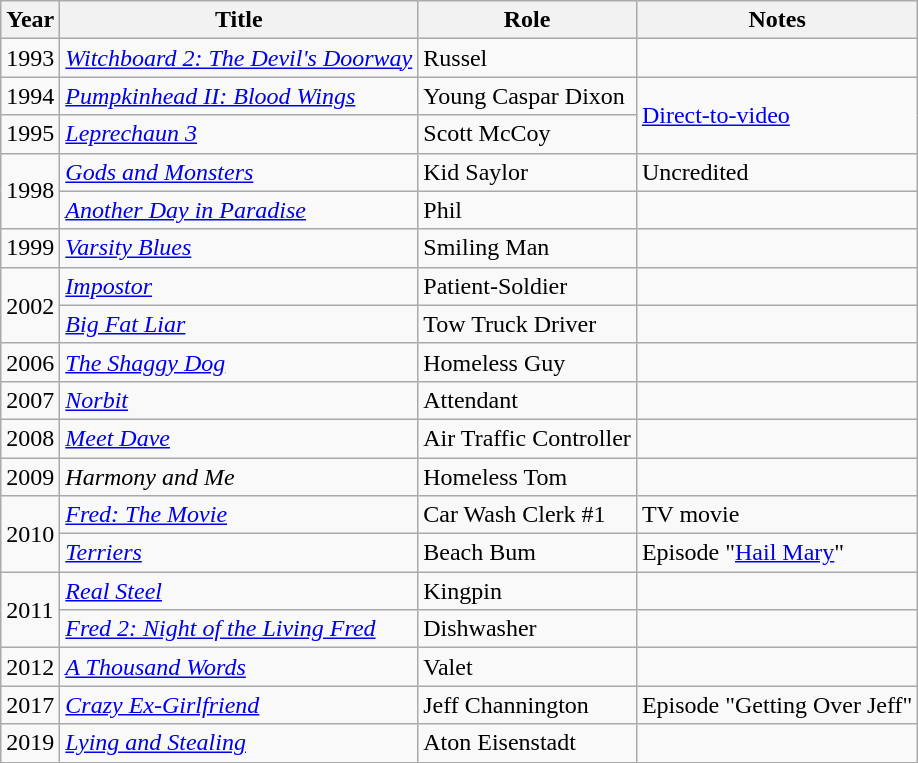<table class="wikitable">
<tr>
<th>Year</th>
<th>Title</th>
<th>Role</th>
<th>Notes</th>
</tr>
<tr>
<td>1993</td>
<td><em><a href='#'>Witchboard 2: The Devil's Doorway</a></em></td>
<td>Russel</td>
<td></td>
</tr>
<tr>
<td>1994</td>
<td><em><a href='#'>Pumpkinhead II: Blood Wings</a></em></td>
<td>Young Caspar Dixon</td>
<td rowspan=2><a href='#'>Direct-to-video</a></td>
</tr>
<tr>
<td>1995</td>
<td><em><a href='#'>Leprechaun 3</a></em></td>
<td>Scott McCoy</td>
</tr>
<tr>
<td rowspan=2>1998</td>
<td><em><a href='#'>Gods and Monsters</a></em></td>
<td>Kid Saylor</td>
<td>Uncredited</td>
</tr>
<tr>
<td><em><a href='#'>Another Day in Paradise</a></em></td>
<td>Phil</td>
<td></td>
</tr>
<tr>
<td>1999</td>
<td><em><a href='#'>Varsity Blues</a></em></td>
<td>Smiling Man</td>
<td></td>
</tr>
<tr>
<td rowspan=2>2002</td>
<td><em><a href='#'>Impostor</a></em></td>
<td>Patient-Soldier</td>
<td></td>
</tr>
<tr>
<td><em><a href='#'>Big Fat Liar</a></em></td>
<td>Tow Truck Driver</td>
<td></td>
</tr>
<tr>
<td>2006</td>
<td><em><a href='#'>The Shaggy Dog</a></em></td>
<td>Homeless Guy</td>
<td></td>
</tr>
<tr>
<td>2007</td>
<td><em><a href='#'>Norbit</a></em></td>
<td>Attendant</td>
<td></td>
</tr>
<tr>
<td>2008</td>
<td><em><a href='#'>Meet Dave</a></em></td>
<td>Air Traffic Controller</td>
<td></td>
</tr>
<tr>
<td>2009</td>
<td><em>Harmony and Me</em></td>
<td>Homeless Tom</td>
<td></td>
</tr>
<tr>
<td rowspan=2>2010</td>
<td><em><a href='#'>Fred: The Movie</a></em></td>
<td>Car Wash Clerk #1</td>
<td>TV movie</td>
</tr>
<tr>
<td><em><a href='#'>Terriers</a></em></td>
<td>Beach Bum</td>
<td>Episode "<a href='#'>Hail Mary</a>"</td>
</tr>
<tr>
<td rowspan=2>2011</td>
<td><em><a href='#'>Real Steel</a></em></td>
<td>Kingpin</td>
<td></td>
</tr>
<tr>
<td><em><a href='#'>Fred 2: Night of the Living Fred</a></em></td>
<td>Dishwasher</td>
<td></td>
</tr>
<tr>
<td>2012</td>
<td><em><a href='#'>A Thousand Words</a></em></td>
<td>Valet</td>
<td></td>
</tr>
<tr>
<td>2017</td>
<td><em><a href='#'>Crazy Ex-Girlfriend</a></em></td>
<td>Jeff Channington</td>
<td>Episode "Getting Over Jeff"</td>
</tr>
<tr>
<td>2019</td>
<td><em><a href='#'>Lying and Stealing</a></em></td>
<td>Aton Eisenstadt</td>
<td></td>
</tr>
</table>
